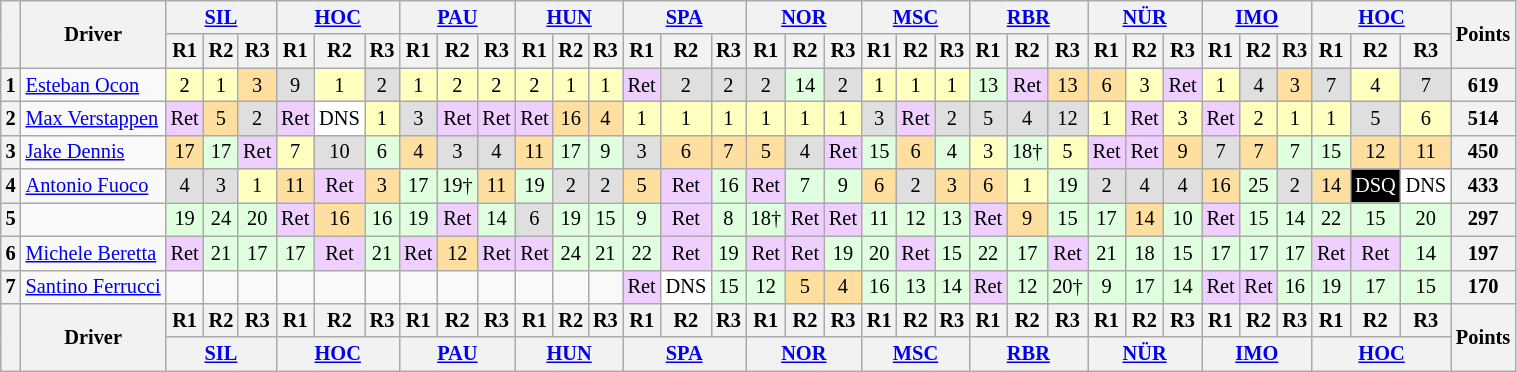<table align=left| class="wikitable" style="font-size: 85%; text-align: center">
<tr valign="top">
<th rowspan="2" valign="middle"></th>
<th rowspan="2" valign="middle">Driver</th>
<th colspan=3><a href='#'>SIL</a><br></th>
<th colspan=3><a href='#'>HOC</a><br></th>
<th colspan=3><a href='#'>PAU</a><br></th>
<th colspan=3><a href='#'>HUN</a><br></th>
<th colspan=3><a href='#'>SPA</a><br></th>
<th colspan=3><a href='#'>NOR</a><br></th>
<th colspan=3><a href='#'>MSC</a><br></th>
<th colspan=3><a href='#'>RBR</a><br></th>
<th colspan=3><a href='#'>NÜR</a><br></th>
<th colspan=3><a href='#'>IMO</a><br></th>
<th colspan=3><a href='#'>HOC</a><br></th>
<th rowspan="2" valign="middle">Points</th>
</tr>
<tr>
<th>R1</th>
<th>R2</th>
<th>R3</th>
<th>R1</th>
<th>R2</th>
<th>R3</th>
<th>R1</th>
<th>R2</th>
<th>R3</th>
<th>R1</th>
<th>R2</th>
<th>R3</th>
<th>R1</th>
<th>R2</th>
<th>R3</th>
<th>R1</th>
<th>R2</th>
<th>R3</th>
<th>R1</th>
<th>R2</th>
<th>R3</th>
<th>R1</th>
<th>R2</th>
<th>R3</th>
<th>R1</th>
<th>R2</th>
<th>R3</th>
<th>R1</th>
<th>R2</th>
<th>R3</th>
<th>R1</th>
<th>R2</th>
<th>R3</th>
</tr>
<tr>
<th>1</th>
<td align=left> <a href='#'>Esteban Ocon</a></td>
<td style="background:#FFFFBF;">2</td>
<td style="background:#FFFFBF;">1</td>
<td style="background:#FFDF9F;">3</td>
<td style="background:#DFDFDF;">9</td>
<td style="background:#FFFFBF;">1</td>
<td style="background:#DFDFDF;">2</td>
<td style="background:#FFFFBF;">1</td>
<td style="background:#FFFFBF;">2</td>
<td style="background:#FFFFBF;">2</td>
<td style="background:#FFFFBF;">2</td>
<td style="background:#FFFFBF;">1</td>
<td style="background:#FFFFBF;">1</td>
<td style="background:#EFCFFF;">Ret</td>
<td style="background:#DFDFDF;">2</td>
<td style="background:#DFDFDF;">2</td>
<td style="background:#DFDFDF;">2</td>
<td style="background:#DFFFDF;">14</td>
<td style="background:#DFDFDF;">2</td>
<td style="background:#FFFFBF;">1</td>
<td style="background:#FFFFBF;">1</td>
<td style="background:#FFFFBF;">1</td>
<td style="background:#DFFFDF;">13</td>
<td style="background:#EFCFFF;">Ret</td>
<td style="background:#FFDF9F;">13</td>
<td style="background:#FFDF9F;">6</td>
<td style="background:#FFFFBF;">3</td>
<td style="background:#EFCFFF;">Ret</td>
<td style="background:#FFFFBF;">1</td>
<td style="background:#DFDFDF;">4</td>
<td style="background:#FFDF9F;">3</td>
<td style="background:#DFDFDF;">7</td>
<td style="background:#FFFFBF;">4</td>
<td style="background:#DFDFDF;">7</td>
<th>619</th>
</tr>
<tr>
<th>2</th>
<td align=left> <a href='#'>Max Verstappen</a></td>
<td style="background:#EFCFFF;">Ret</td>
<td style="background:#FFDF9F;">5</td>
<td style="background:#DFDFDF;">2</td>
<td style="background:#EFCFFF;">Ret</td>
<td style="background:#FFFFFF;">DNS</td>
<td style="background:#FFFFBF;">1</td>
<td style="background:#DFDFDF;">3</td>
<td style="background:#EFCFFF;">Ret</td>
<td style="background:#EFCFFF;">Ret</td>
<td style="background:#EFCFFF;">Ret</td>
<td style="background:#FFDF9F;">16</td>
<td style="background:#FFDF9F;">4</td>
<td style="background:#FFFFBF;">1</td>
<td style="background:#FFFFBF;">1</td>
<td style="background:#FFFFBF;">1</td>
<td style="background:#FFFFBF;">1</td>
<td style="background:#FFFFBF;">1</td>
<td style="background:#FFFFBF;">1</td>
<td style="background:#DFDFDF;">3</td>
<td style="background:#EFCFFF;">Ret</td>
<td style="background:#DFDFDF;">2</td>
<td style="background:#DFDFDF;">5</td>
<td style="background:#DFDFDF;">4</td>
<td style="background:#DFDFDF;">12</td>
<td style="background:#FFFFBF;">1</td>
<td style="background:#EFCFFF;">Ret</td>
<td style="background:#FFFFBF;">3</td>
<td style="background:#EFCFFF;">Ret</td>
<td style="background:#FFFFBF;">2</td>
<td style="background:#FFFFBF;">1</td>
<td style="background:#FFFFBF;">1</td>
<td style="background:#DFDFDF;">5</td>
<td style="background:#FFFFBF;">6</td>
<th>514</th>
</tr>
<tr>
<th>3</th>
<td align=left> <a href='#'>Jake Dennis</a></td>
<td style="background:#FFDF9F;">17</td>
<td style="background:#DFFFDF;">17</td>
<td style="background:#EFCFFF;">Ret</td>
<td style="background:#FFFFBF;">7</td>
<td style="background:#DFDFDF;">10</td>
<td style="background:#DFFFDF;">6</td>
<td style="background:#FFDF9F;">4</td>
<td style="background:#DFDFDF;">3</td>
<td style="background:#DFDFDF;">4</td>
<td style="background:#FFDF9F;">11</td>
<td style="background:#DFFFDF;">17</td>
<td style="background:#DFFFDF;">9</td>
<td style="background:#DFDFDF;">3</td>
<td style="background:#FFDF9F;">6</td>
<td style="background:#FFDF9F;">7</td>
<td style="background:#FFDF9F;">5</td>
<td style="background:#DFDFDF;">4</td>
<td style="background:#EFCFFF;">Ret</td>
<td style="background:#DFFFDF;">15</td>
<td style="background:#FFDF9F;">6</td>
<td style="background:#DFFFDF;">4</td>
<td style="background:#FFFFBF;">3</td>
<td style="background:#DFFFDF;">18†</td>
<td style="background:#FFFFBF;">5</td>
<td style="background:#EFCFFF;">Ret</td>
<td style="background:#EFCFFF;">Ret</td>
<td style="background:#FFDF9F;">9</td>
<td style="background:#DFDFDF;">7</td>
<td style="background:#FFDF9F;">7</td>
<td style="background:#DFFFDF;">7</td>
<td style="background:#DFFFDF;">15</td>
<td style="background:#FFDF9F;">12</td>
<td style="background:#FFDF9F;">11</td>
<th>450</th>
</tr>
<tr>
<th>4</th>
<td align=left> <a href='#'>Antonio Fuoco</a></td>
<td style="background:#DFDFDF;">4</td>
<td style="background:#DFDFDF;">3</td>
<td style="background:#FFFFBF;">1</td>
<td style="background:#FFDF9F;">11</td>
<td style="background:#EFCFFF;">Ret</td>
<td style="background:#FFDF9F;">3</td>
<td style="background:#DFFFDF;">17</td>
<td style="background:#DFFFDF;">19†</td>
<td style="background:#FFDF9F;">11</td>
<td style="background:#DFFFDF;">19</td>
<td style="background:#DFDFDF;">2</td>
<td style="background:#DFDFDF;">2</td>
<td style="background:#FFDF9F;">5</td>
<td style="background:#EFCFFF;">Ret</td>
<td style="background:#DFFFDF;">16</td>
<td style="background:#EFCFFF;">Ret</td>
<td style="background:#DFFFDF;">7</td>
<td style="background:#DFFFDF;">9</td>
<td style="background:#FFDF9F;">6</td>
<td style="background:#DFDFDF;">2</td>
<td style="background:#FFDF9F;">3</td>
<td style="background:#FFDF9F;">6</td>
<td style="background:#FFFFBF;">1</td>
<td style="background:#DFFFDF;">19</td>
<td style="background:#DFDFDF;">2</td>
<td style="background:#DFDFDF;">4</td>
<td style="background:#DFDFDF;">4</td>
<td style="background:#FFDF9F;">16</td>
<td style="background:#DFFFDF;">25</td>
<td style="background:#DFDFDF;">2</td>
<td style="background:#FFDF9F;">14</td>
<td style="background:black; color:white;">DSQ</td>
<td style="background:#FFFFFF;">DNS</td>
<th>433</th>
</tr>
<tr>
<th>5</th>
<td align=left></td>
<td style="background:#DFFFDF;">19</td>
<td style="background:#DFFFDF;">24</td>
<td style="background:#DFFFDF;">20</td>
<td style="background:#EFCFFF;">Ret</td>
<td style="background:#FFDF9F;">16</td>
<td style="background:#DFFFDF;">16</td>
<td style="background:#DFFFDF;">19</td>
<td style="background:#EFCFFF;">Ret</td>
<td style="background:#DFFFDF;">14</td>
<td style="background:#DFDFDF;">6</td>
<td style="background:#DFFFDF;">19</td>
<td style="background:#DFFFDF;">15</td>
<td style="background:#DFFFDF;">9</td>
<td style="background:#EFCFFF;">Ret</td>
<td style="background:#DFFFDF;">8</td>
<td style="background:#DFFFDF;">18†</td>
<td style="background:#EFCFFF;">Ret</td>
<td style="background:#EFCFFF;">Ret</td>
<td style="background:#DFFFDF;">11</td>
<td style="background:#DFFFDF;">12</td>
<td style="background:#DFFFDF;">13</td>
<td style="background:#EFCFFF;">Ret</td>
<td style="background:#FFDF9F;">9</td>
<td style="background:#DFFFDF;">15</td>
<td style="background:#DFFFDF;">17</td>
<td style="background:#FFDF9F;">14</td>
<td style="background:#DFFFDF;">10</td>
<td style="background:#EFCFFF;">Ret</td>
<td style="background:#DFFFDF;">15</td>
<td style="background:#DFFFDF;">14</td>
<td style="background:#DFFFDF;">22</td>
<td style="background:#DFFFDF;">15</td>
<td style="background:#DFFFDF;">20</td>
<th>297</th>
</tr>
<tr>
<th>6</th>
<td align=left> <a href='#'>Michele Beretta</a></td>
<td style="background:#EFCFFF;">Ret</td>
<td style="background:#DFFFDF;">21</td>
<td style="background:#DFFFDF;">17</td>
<td style="background:#DFFFDF;">17</td>
<td style="background:#EFCFFF;">Ret</td>
<td style="background:#DFFFDF;">21</td>
<td style="background:#EFCFFF;">Ret</td>
<td style="background:#FFDF9F;">12</td>
<td style="background:#EFCFFF;">Ret</td>
<td style="background:#EFCFFF;">Ret</td>
<td style="background:#DFFFDF;">24</td>
<td style="background:#DFFFDF;">21</td>
<td style="background:#DFFFDF;">22</td>
<td style="background:#EFCFFF;">Ret</td>
<td style="background:#DFFFDF;">19</td>
<td style="background:#EFCFFF;">Ret</td>
<td style="background:#EFCFFF;">Ret</td>
<td style="background:#DFFFDF;">19</td>
<td style="background:#DFFFDF;">20</td>
<td style="background:#EFCFFF;">Ret</td>
<td style="background:#DFFFDF;">15</td>
<td style="background:#DFFFDF;">22</td>
<td style="background:#DFFFDF;">17</td>
<td style="background:#EFCFFF;">Ret</td>
<td style="background:#DFFFDF;">21</td>
<td style="background:#DFFFDF;">18</td>
<td style="background:#DFFFDF;">15</td>
<td style="background:#DFFFDF;">17</td>
<td style="background:#DFFFDF;">17</td>
<td style="background:#DFFFDF;">17</td>
<td style="background:#EFCFFF;">Ret</td>
<td style="background:#EFCFFF;">Ret</td>
<td style="background:#DFFFDF;">14</td>
<th>197</th>
</tr>
<tr>
<th>7</th>
<td align=left> <a href='#'>Santino Ferrucci</a></td>
<td></td>
<td></td>
<td></td>
<td></td>
<td></td>
<td></td>
<td></td>
<td></td>
<td></td>
<td></td>
<td></td>
<td></td>
<td style="background:#EFCFFF;">Ret</td>
<td style="background:#FFFFFF;">DNS</td>
<td style="background:#DFFFDF;">15</td>
<td style="background:#DFFFDF;">12</td>
<td style="background:#FFDF9F;">5</td>
<td style="background:#FFDF9F;">4</td>
<td style="background:#DFFFDF;">16</td>
<td style="background:#DFFFDF;">13</td>
<td style="background:#DFFFDF;">14</td>
<td style="background:#EFCFFF;">Ret</td>
<td style="background:#DFFFDF;">12</td>
<td style="background:#DFFFDF;">20†</td>
<td style="background:#DFFFDF;">9</td>
<td style="background:#DFFFDF;">17</td>
<td style="background:#DFFFDF;">14</td>
<td style="background:#EFCFFF;">Ret</td>
<td style="background:#EFCFFF;">Ret</td>
<td style="background:#DFFFDF;">16</td>
<td style="background:#DFFFDF;">19</td>
<td style="background:#DFFFDF;">17</td>
<td style="background:#DFFFDF;">15</td>
<th>170</th>
</tr>
<tr>
<th rowspan="2"></th>
<th rowspan="2">Driver</th>
<th>R1</th>
<th>R2</th>
<th>R3</th>
<th>R1</th>
<th>R2</th>
<th>R3</th>
<th>R1</th>
<th>R2</th>
<th>R3</th>
<th>R1</th>
<th>R2</th>
<th>R3</th>
<th>R1</th>
<th>R2</th>
<th>R3</th>
<th>R1</th>
<th>R2</th>
<th>R3</th>
<th>R1</th>
<th>R2</th>
<th>R3</th>
<th>R1</th>
<th>R2</th>
<th>R3</th>
<th>R1</th>
<th>R2</th>
<th>R3</th>
<th>R1</th>
<th>R2</th>
<th>R3</th>
<th>R1</th>
<th>R2</th>
<th>R3</th>
<th rowspan="2">Points</th>
</tr>
<tr>
<th colspan="3"><a href='#'>SIL</a><br></th>
<th colspan="3"><a href='#'>HOC</a><br></th>
<th colspan="3"><a href='#'>PAU</a><br></th>
<th colspan="3"><a href='#'>HUN</a><br></th>
<th colspan="3"><a href='#'>SPA</a><br></th>
<th colspan="3"><a href='#'>NOR</a><br></th>
<th colspan="3"><a href='#'>MSC</a><br></th>
<th colspan="3"><a href='#'>RBR</a><br></th>
<th colspan="3"><a href='#'>NÜR</a><br></th>
<th colspan="3"><a href='#'>IMO</a><br></th>
<th colspan="3"><a href='#'>HOC</a><br></th>
</tr>
</table>
